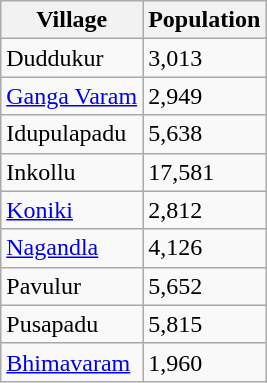<table class="wikitable">
<tr>
<th>Village</th>
<th>Population</th>
</tr>
<tr>
<td>Duddukur</td>
<td>3,013</td>
</tr>
<tr>
<td><a href='#'>Ganga Varam</a></td>
<td>2,949</td>
</tr>
<tr>
<td>Idupulapadu</td>
<td>5,638</td>
</tr>
<tr>
<td>Inkollu</td>
<td>17,581</td>
</tr>
<tr>
<td><a href='#'>Koniki</a></td>
<td>2,812</td>
</tr>
<tr>
<td><a href='#'>Nagandla</a></td>
<td>4,126</td>
</tr>
<tr>
<td>Pavulur</td>
<td>5,652</td>
</tr>
<tr>
<td>Pusapadu</td>
<td>5,815</td>
</tr>
<tr>
<td><a href='#'>Bhimavaram</a></td>
<td>1,960</td>
</tr>
</table>
